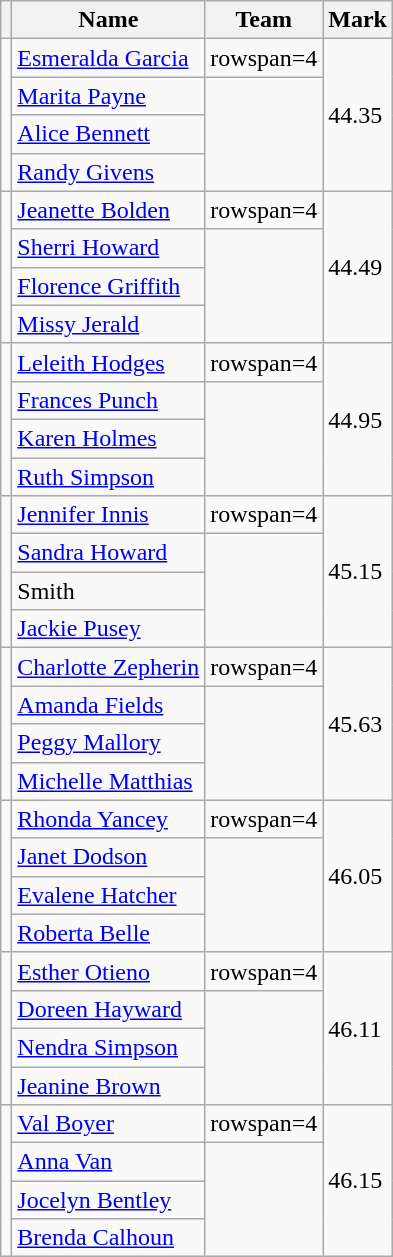<table class=wikitable>
<tr>
<th></th>
<th>Name</th>
<th>Team</th>
<th>Mark</th>
</tr>
<tr>
<td rowspan=4></td>
<td><a href='#'>Esmeralda Garcia</a></td>
<td>rowspan=4 </td>
<td rowspan=4>44.35</td>
</tr>
<tr>
<td><a href='#'>Marita Payne</a></td>
</tr>
<tr>
<td><a href='#'>Alice Bennett</a></td>
</tr>
<tr>
<td><a href='#'>Randy Givens</a></td>
</tr>
<tr>
<td rowspan=4></td>
<td><a href='#'>Jeanette Bolden</a></td>
<td>rowspan=4 </td>
<td rowspan=4>44.49</td>
</tr>
<tr>
<td><a href='#'>Sherri Howard</a></td>
</tr>
<tr>
<td><a href='#'>Florence Griffith</a></td>
</tr>
<tr>
<td><a href='#'>Missy Jerald</a></td>
</tr>
<tr>
<td rowspan=4></td>
<td><a href='#'>Leleith Hodges</a></td>
<td>rowspan=4 </td>
<td rowspan=4>44.95</td>
</tr>
<tr>
<td><a href='#'>Frances Punch</a></td>
</tr>
<tr>
<td><a href='#'>Karen Holmes</a></td>
</tr>
<tr>
<td><a href='#'>Ruth Simpson</a></td>
</tr>
<tr>
<td rowspan=4></td>
<td><a href='#'>Jennifer Innis</a></td>
<td>rowspan=4 </td>
<td rowspan=4>45.15</td>
</tr>
<tr>
<td><a href='#'>Sandra Howard</a></td>
</tr>
<tr>
<td>Smith</td>
</tr>
<tr>
<td><a href='#'>Jackie Pusey</a></td>
</tr>
<tr>
<td rowspan=4></td>
<td><a href='#'>Charlotte Zepherin</a></td>
<td>rowspan=4 </td>
<td rowspan=4>45.63</td>
</tr>
<tr>
<td><a href='#'>Amanda Fields</a></td>
</tr>
<tr>
<td><a href='#'>Peggy Mallory</a></td>
</tr>
<tr>
<td><a href='#'>Michelle Matthias</a></td>
</tr>
<tr>
<td rowspan=4></td>
<td><a href='#'>Rhonda Yancey</a></td>
<td>rowspan=4 </td>
<td rowspan=4>46.05</td>
</tr>
<tr>
<td><a href='#'>Janet Dodson</a></td>
</tr>
<tr>
<td><a href='#'>Evalene Hatcher</a></td>
</tr>
<tr>
<td><a href='#'>Roberta Belle</a></td>
</tr>
<tr>
<td rowspan=4></td>
<td><a href='#'>Esther Otieno</a></td>
<td>rowspan=4 </td>
<td rowspan=4>46.11</td>
</tr>
<tr>
<td><a href='#'>Doreen Hayward</a></td>
</tr>
<tr>
<td><a href='#'>Nendra Simpson</a></td>
</tr>
<tr>
<td><a href='#'>Jeanine Brown</a></td>
</tr>
<tr>
<td rowspan=4></td>
<td><a href='#'>Val Boyer</a></td>
<td>rowspan=4 </td>
<td rowspan=4>46.15</td>
</tr>
<tr>
<td><a href='#'>Anna Van</a></td>
</tr>
<tr>
<td><a href='#'>Jocelyn Bentley</a></td>
</tr>
<tr>
<td><a href='#'>Brenda Calhoun</a></td>
</tr>
</table>
